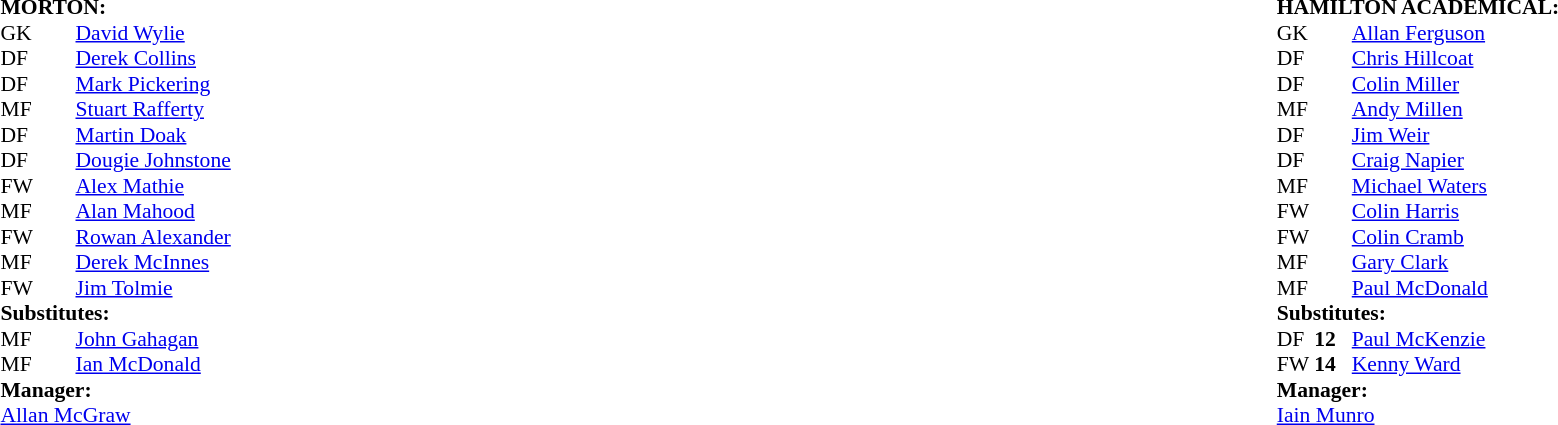<table style="width:100%;">
<tr>
<td style="vertical-align:top; width:40%;"><br><table style="font-size: 90%" cellspacing="0" cellpadding="0">
<tr>
<td colspan="4"><strong>MORTON:</strong></td>
</tr>
<tr>
<th width=25></th>
<th width=25></th>
</tr>
<tr>
<td>GK</td>
<td></td>
<td> <a href='#'>David Wylie</a></td>
</tr>
<tr>
<td>DF</td>
<td></td>
<td> <a href='#'>Derek Collins</a></td>
</tr>
<tr>
<td>DF</td>
<td></td>
<td> <a href='#'>Mark Pickering</a></td>
</tr>
<tr>
<td>MF</td>
<td></td>
<td> <a href='#'>Stuart Rafferty</a></td>
</tr>
<tr>
<td>DF</td>
<td></td>
<td> <a href='#'>Martin Doak</a></td>
</tr>
<tr>
<td>DF</td>
<td></td>
<td> <a href='#'>Dougie Johnstone</a></td>
</tr>
<tr>
<td>FW</td>
<td></td>
<td> <a href='#'>Alex Mathie</a></td>
</tr>
<tr>
<td>MF</td>
<td></td>
<td> <a href='#'>Alan Mahood</a></td>
<td></td>
</tr>
<tr>
<td>FW</td>
<td></td>
<td> <a href='#'>Rowan Alexander</a></td>
</tr>
<tr>
<td>MF</td>
<td></td>
<td> <a href='#'>Derek McInnes</a></td>
</tr>
<tr>
<td>FW</td>
<td></td>
<td> <a href='#'>Jim Tolmie</a></td>
</tr>
<tr>
<td colspan=3><strong>Substitutes:</strong></td>
</tr>
<tr>
<td>MF</td>
<td></td>
<td> <a href='#'>John Gahagan</a></td>
<td></td>
</tr>
<tr>
<td>MF</td>
<td></td>
<td> <a href='#'>Ian McDonald</a></td>
</tr>
<tr>
<td colspan=3><strong>Manager:</strong></td>
</tr>
<tr>
<td colspan="4"> <a href='#'>Allan McGraw</a></td>
</tr>
</table>
</td>
<td valign="top"></td>
<td style="vertical-align:top; width:50%;"><br><table cellspacing="0" cellpadding="0" style="font-size:90%; margin:auto;">
<tr>
<td colspan="4"><strong>HAMILTON ACADEMICAL:</strong></td>
</tr>
<tr>
<th width=25></th>
<th width=25></th>
</tr>
<tr>
<td>GK</td>
<td></td>
<td> <a href='#'>Allan Ferguson</a></td>
</tr>
<tr>
<td>DF</td>
<td></td>
<td> <a href='#'>Chris Hillcoat</a></td>
</tr>
<tr>
<td>DF</td>
<td></td>
<td> <a href='#'>Colin Miller</a></td>
</tr>
<tr>
<td>MF</td>
<td></td>
<td> <a href='#'>Andy Millen</a></td>
</tr>
<tr>
<td>DF</td>
<td></td>
<td> <a href='#'>Jim Weir</a></td>
</tr>
<tr>
<td>DF</td>
<td></td>
<td> <a href='#'>Craig Napier</a></td>
</tr>
<tr>
<td>MF</td>
<td></td>
<td> <a href='#'>Michael Waters</a></td>
<td></td>
</tr>
<tr>
<td>FW</td>
<td></td>
<td> <a href='#'>Colin Harris</a></td>
</tr>
<tr>
<td>FW</td>
<td></td>
<td> <a href='#'>Colin Cramb</a></td>
<td></td>
<td></td>
</tr>
<tr>
<td>MF</td>
<td></td>
<td> <a href='#'>Gary Clark</a></td>
</tr>
<tr>
<td>MF</td>
<td></td>
<td> <a href='#'>Paul McDonald</a></td>
</tr>
<tr>
<td colspan=3><strong>Substitutes:</strong></td>
</tr>
<tr>
<td>DF</td>
<td><strong>12</strong></td>
<td> <a href='#'>Paul McKenzie</a></td>
<td></td>
</tr>
<tr>
<td>FW</td>
<td><strong>14</strong></td>
<td> <a href='#'>Kenny Ward</a></td>
<td></td>
<td></td>
</tr>
<tr>
<td colspan=3><strong>Manager:</strong></td>
</tr>
<tr>
<td colspan="4"> <a href='#'>Iain Munro</a></td>
</tr>
</table>
</td>
</tr>
</table>
